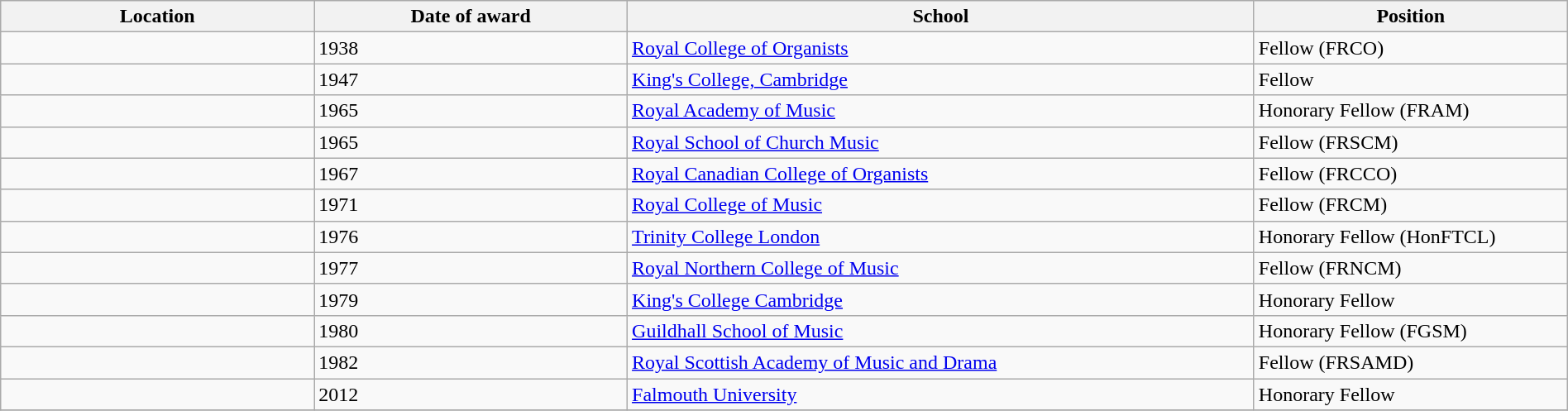<table class="wikitable" style="width:100%;">
<tr>
<th style="width:20%;">Location</th>
<th style="width:20%;">Date of award</th>
<th style="width:40%;">School</th>
<th style="width:20%;">Position</th>
</tr>
<tr>
<td></td>
<td>1938</td>
<td><a href='#'>Royal College of Organists</a></td>
<td>Fellow (FRCO)</td>
</tr>
<tr>
<td></td>
<td>1947</td>
<td><a href='#'>King's College, Cambridge</a></td>
<td>Fellow</td>
</tr>
<tr>
<td></td>
<td>1965</td>
<td><a href='#'>Royal Academy of Music</a></td>
<td>Honorary Fellow (FRAM)</td>
</tr>
<tr>
<td></td>
<td>1965</td>
<td><a href='#'>Royal School of Church Music</a></td>
<td>Fellow (FRSCM)</td>
</tr>
<tr>
<td></td>
<td>1967</td>
<td><a href='#'>Royal Canadian College of Organists</a></td>
<td>Fellow (FRCCO)</td>
</tr>
<tr>
<td></td>
<td>1971</td>
<td><a href='#'>Royal College of Music</a></td>
<td>Fellow (FRCM) </td>
</tr>
<tr>
<td></td>
<td>1976</td>
<td><a href='#'>Trinity College London</a></td>
<td>Honorary Fellow (HonFTCL)</td>
</tr>
<tr>
<td></td>
<td>1977</td>
<td><a href='#'>Royal Northern College of Music</a></td>
<td>Fellow (FRNCM)</td>
</tr>
<tr>
<td></td>
<td>1979</td>
<td><a href='#'>King's College Cambridge</a></td>
<td>Honorary Fellow </td>
</tr>
<tr>
<td></td>
<td>1980</td>
<td><a href='#'>Guildhall School of Music</a></td>
<td>Honorary Fellow (FGSM)</td>
</tr>
<tr>
<td></td>
<td>1982</td>
<td><a href='#'>Royal Scottish Academy of Music and Drama</a></td>
<td>Fellow (FRSAMD)</td>
</tr>
<tr>
<td></td>
<td>2012</td>
<td><a href='#'>Falmouth University</a></td>
<td>Honorary Fellow </td>
</tr>
<tr>
</tr>
</table>
